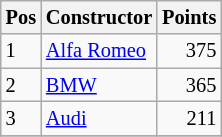<table class="wikitable"   style="font-size:   85%;">
<tr>
<th>Pos</th>
<th>Constructor</th>
<th>Points</th>
</tr>
<tr>
<td>1</td>
<td> <a href='#'>Alfa Romeo</a></td>
<td align="right">375</td>
</tr>
<tr>
<td>2</td>
<td> <a href='#'>BMW</a></td>
<td align="right">365</td>
</tr>
<tr>
<td>3</td>
<td> <a href='#'>Audi</a></td>
<td align="right">211</td>
</tr>
<tr>
</tr>
</table>
